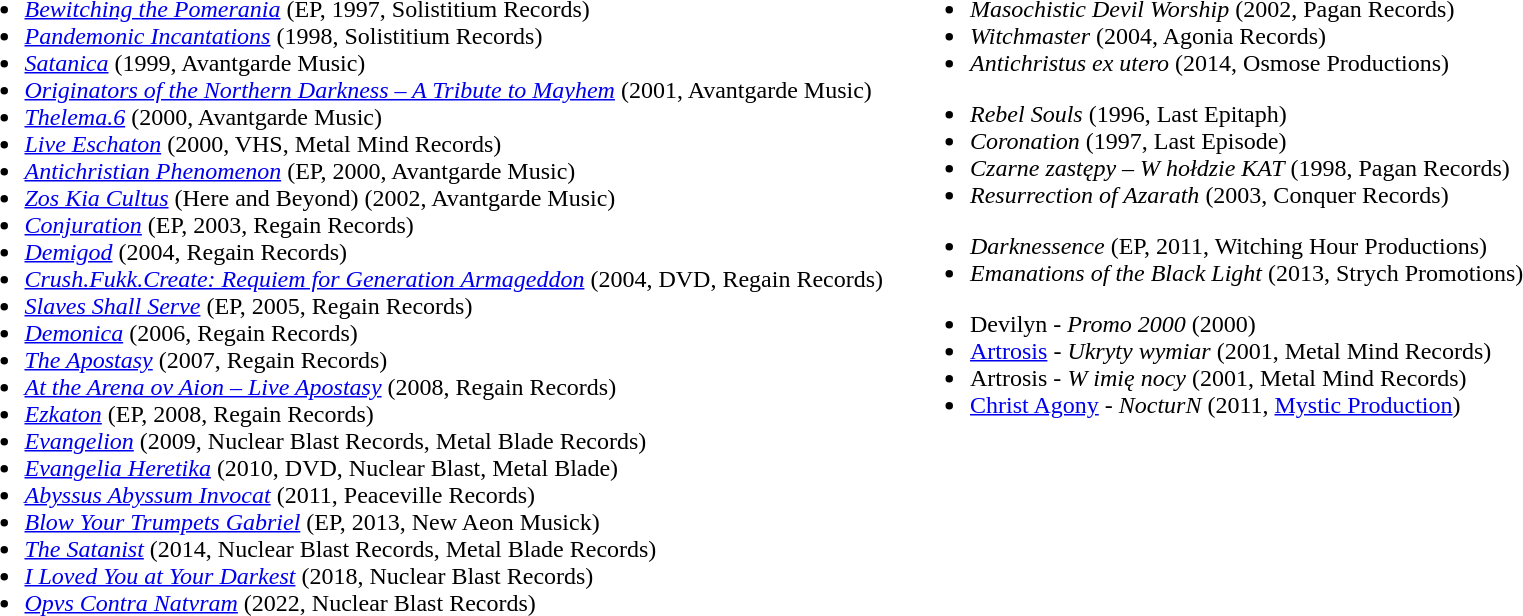<table>
<tr>
<td valign="top"><br><ul><li><em><a href='#'>Bewitching the Pomerania</a></em> (EP, 1997, Solistitium Records)</li><li><em><a href='#'>Pandemonic Incantations</a></em> (1998, Solistitium Records)</li><li><em><a href='#'>Satanica</a></em> (1999, Avantgarde Music)</li><li><em><a href='#'>Originators of the Northern Darkness – A Tribute to Mayhem</a></em> (2001, Avantgarde Music)</li><li><em><a href='#'>Thelema.6</a></em> (2000, Avantgarde Music)</li><li><em><a href='#'>Live Eschaton</a></em> (2000, VHS, Metal Mind Records)</li><li><em><a href='#'>Antichristian Phenomenon</a></em> (EP, 2000, Avantgarde Music)</li><li><em><a href='#'>Zos Kia Cultus</a></em> (Here and Beyond) (2002, Avantgarde Music)</li><li><em><a href='#'>Conjuration</a></em> (EP, 2003, Regain Records)</li><li><em><a href='#'>Demigod</a></em> (2004, Regain Records)</li><li><em><a href='#'>Crush.Fukk.Create: Requiem for Generation Armageddon</a></em> (2004, DVD, Regain Records)</li><li><em><a href='#'>Slaves Shall Serve</a></em> (EP, 2005, Regain Records)</li><li><em><a href='#'>Demonica</a></em> (2006, Regain Records)</li><li><em><a href='#'>The Apostasy</a></em> (2007, Regain Records)</li><li><em><a href='#'>At the Arena ov Aion – Live Apostasy</a></em> (2008, Regain Records)</li><li><em><a href='#'>Ezkaton</a></em> (EP, 2008, Regain Records)</li><li><em><a href='#'>Evangelion</a></em> (2009, Nuclear Blast Records, Metal Blade Records)</li><li><em><a href='#'>Evangelia Heretika</a></em> (2010, DVD, Nuclear Blast, Metal Blade)</li><li><em><a href='#'>Abyssus Abyssum Invocat</a></em> (2011, Peaceville Records)</li><li><em><a href='#'>Blow Your Trumpets Gabriel</a></em> (EP, 2013, New Aeon Musick)</li><li><em><a href='#'>The Satanist</a></em> (2014, Nuclear Blast Records, Metal Blade Records)</li><li><em><a href='#'>I Loved You at Your Darkest</a></em> (2018, Nuclear Blast Records)</li><li><em><a href='#'>Opvs Contra Natvram</a></em> (2022, Nuclear Blast Records)</li></ul></td>
<td width="10"></td>
<td valign="top"><br><ul><li><em>Masochistic Devil Worship</em> (2002, Pagan Records)</li><li><em>Witchmaster</em> (2004, Agonia Records)</li><li><em>Antichristus ex utero</em> (2014, Osmose Productions)</li></ul><ul><li><em>Rebel Souls</em> (1996, Last Epitaph)</li><li><em>Coronation</em> (1997, Last Episode)</li><li><em>Czarne zastępy – W hołdzie KAT</em> (1998, Pagan Records)</li><li><em>Resurrection of Azarath</em> (2003, Conquer Records)</li></ul><ul><li><em>Darknessence</em> (EP, 2011, Witching Hour Productions)</li><li><em>Emanations of the Black Light</em> (2013, Strych Promotions)</li></ul><ul><li>Devilyn - <em>Promo 2000</em> (2000)</li><li><a href='#'>Artrosis</a> - <em>Ukryty wymiar</em> (2001, Metal Mind Records)</li><li>Artrosis - <em>W imię nocy</em> (2001, Metal Mind Records)</li><li><a href='#'>Christ Agony</a> - <em>NocturN</em> (2011, <a href='#'>Mystic Production</a>)</li></ul></td>
</tr>
</table>
